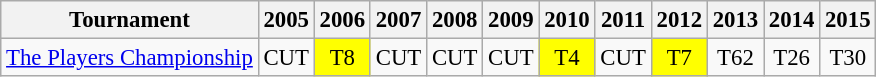<table class="wikitable" style="font-size:95%;text-align:center;">
<tr>
<th>Tournament</th>
<th>2005</th>
<th>2006</th>
<th>2007</th>
<th>2008</th>
<th>2009</th>
<th>2010</th>
<th>2011</th>
<th>2012</th>
<th>2013</th>
<th>2014</th>
<th>2015</th>
</tr>
<tr>
<td align=left><a href='#'>The Players Championship</a></td>
<td>CUT</td>
<td style="background:yellow;">T8</td>
<td>CUT</td>
<td>CUT</td>
<td>CUT</td>
<td style="background:yellow;">T4</td>
<td>CUT</td>
<td style="background:yellow;">T7</td>
<td>T62</td>
<td>T26</td>
<td>T30</td>
</tr>
</table>
